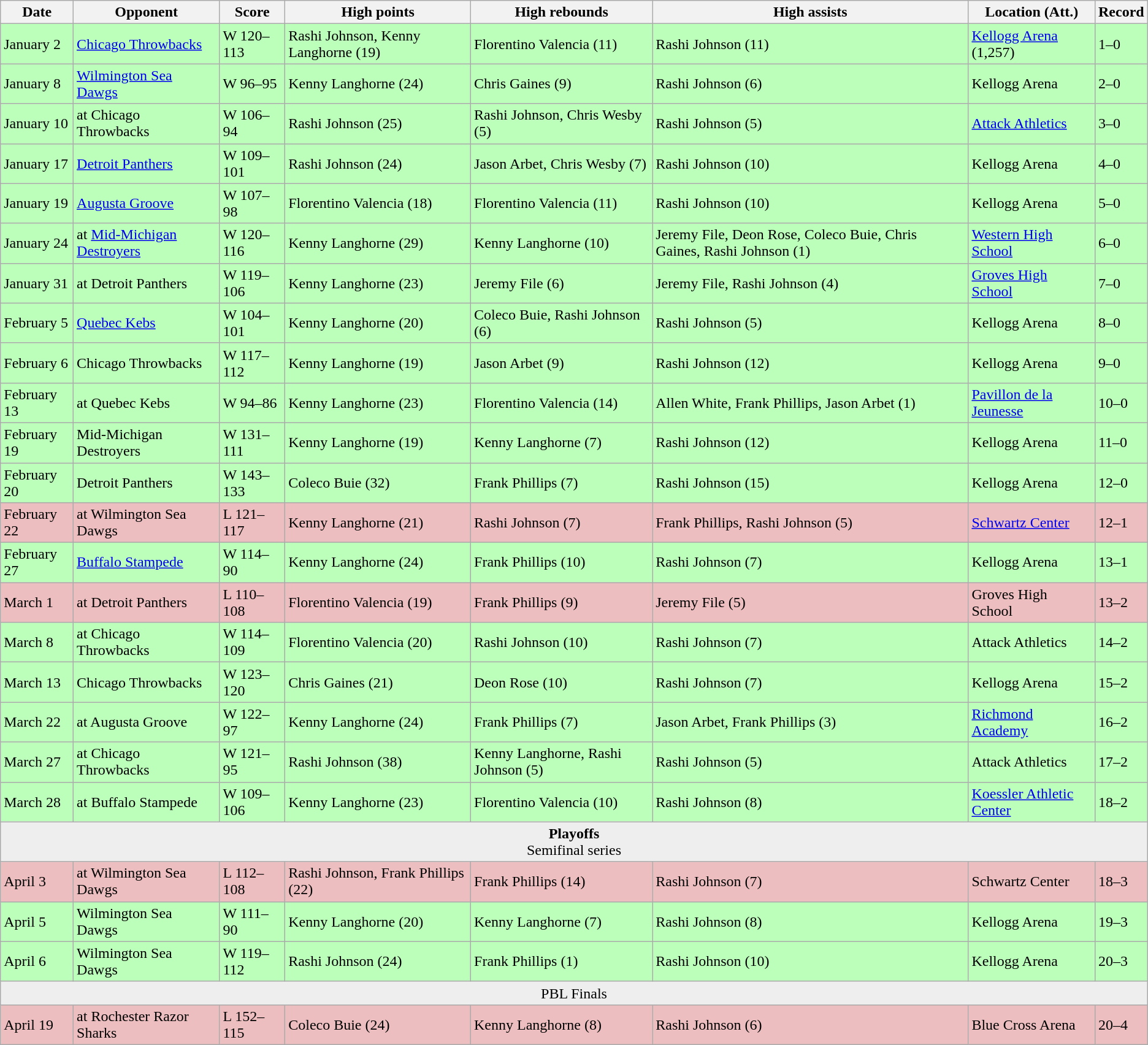<table class="wikitable">
<tr>
<th>Date</th>
<th>Opponent</th>
<th>Score</th>
<th>High points</th>
<th>High rebounds</th>
<th>High assists</th>
<th>Location (Att.)</th>
<th>Record</th>
</tr>
<tr bgcolor="#bbffbb">
<td>January 2</td>
<td><a href='#'>Chicago Throwbacks</a></td>
<td>W 120–113</td>
<td>Rashi Johnson, Kenny Langhorne (19)</td>
<td>Florentino Valencia (11)</td>
<td>Rashi Johnson (11)</td>
<td><a href='#'>Kellogg Arena</a> (1,257)</td>
<td>1–0</td>
</tr>
<tr bgcolor="#bbffbb">
<td>January 8</td>
<td><a href='#'>Wilmington Sea Dawgs</a></td>
<td>W 96–95</td>
<td>Kenny Langhorne (24)</td>
<td>Chris Gaines (9)</td>
<td>Rashi Johnson (6)</td>
<td>Kellogg Arena</td>
<td>2–0</td>
</tr>
<tr bgcolor="#bbffbb">
<td>January 10</td>
<td>at Chicago Throwbacks</td>
<td>W 106–94</td>
<td>Rashi Johnson (25)</td>
<td>Rashi Johnson, Chris Wesby (5)</td>
<td>Rashi Johnson (5)</td>
<td><a href='#'>Attack Athletics</a></td>
<td>3–0</td>
</tr>
<tr bgcolor="#bbffbb">
<td>January 17</td>
<td><a href='#'>Detroit Panthers</a></td>
<td>W 109–101</td>
<td>Rashi Johnson (24)</td>
<td>Jason Arbet, Chris Wesby (7)</td>
<td>Rashi Johnson (10)</td>
<td>Kellogg Arena</td>
<td>4–0</td>
</tr>
<tr bgcolor="#bbffbb">
<td>January 19</td>
<td><a href='#'>Augusta Groove</a></td>
<td>W 107–98</td>
<td>Florentino Valencia (18)</td>
<td>Florentino Valencia (11)</td>
<td>Rashi Johnson (10)</td>
<td>Kellogg Arena</td>
<td>5–0</td>
</tr>
<tr bgcolor="#bbffbb">
<td>January 24</td>
<td>at <a href='#'>Mid-Michigan Destroyers</a></td>
<td>W 120–116</td>
<td>Kenny Langhorne (29)</td>
<td>Kenny Langhorne (10)</td>
<td>Jeremy File, Deon Rose, Coleco Buie, Chris Gaines, Rashi Johnson (1)</td>
<td><a href='#'>Western High School</a></td>
<td>6–0</td>
</tr>
<tr bgcolor="#bbffbb">
<td>January 31</td>
<td>at Detroit Panthers</td>
<td>W 119–106</td>
<td>Kenny Langhorne (23)</td>
<td>Jeremy File (6)</td>
<td>Jeremy File, Rashi Johnson (4)</td>
<td><a href='#'>Groves High School</a></td>
<td>7–0</td>
</tr>
<tr bgcolor="#bbffbb">
<td>February 5</td>
<td><a href='#'>Quebec Kebs</a></td>
<td>W 104–101</td>
<td>Kenny Langhorne (20)</td>
<td>Coleco Buie, Rashi Johnson (6)</td>
<td>Rashi Johnson (5)</td>
<td>Kellogg Arena</td>
<td>8–0</td>
</tr>
<tr bgcolor="#bbffbb">
<td>February 6</td>
<td>Chicago Throwbacks</td>
<td>W 117–112</td>
<td>Kenny Langhorne (19)</td>
<td>Jason Arbet (9)</td>
<td>Rashi Johnson (12)</td>
<td>Kellogg Arena</td>
<td>9–0</td>
</tr>
<tr bgcolor="#bbffbb">
<td>February 13</td>
<td>at Quebec Kebs</td>
<td>W 94–86</td>
<td>Kenny Langhorne (23)</td>
<td>Florentino Valencia (14)</td>
<td>Allen White, Frank Phillips, Jason Arbet (1)</td>
<td><a href='#'>Pavillon de la Jeunesse</a></td>
<td>10–0</td>
</tr>
<tr bgcolor="#bbffbb">
<td>February 19</td>
<td>Mid-Michigan Destroyers</td>
<td>W 131–111</td>
<td>Kenny Langhorne (19)</td>
<td>Kenny Langhorne (7)</td>
<td>Rashi Johnson (12)</td>
<td>Kellogg Arena</td>
<td>11–0</td>
</tr>
<tr bgcolor="#bbffbb">
<td>February 20</td>
<td>Detroit Panthers</td>
<td>W 143–133</td>
<td>Coleco Buie (32)</td>
<td>Frank Phillips (7)</td>
<td>Rashi Johnson (15)</td>
<td>Kellogg Arena</td>
<td>12–0</td>
</tr>
<tr bgcolor="#edbebf">
<td>February 22</td>
<td>at Wilmington Sea Dawgs</td>
<td>L 121–117</td>
<td>Kenny Langhorne (21)</td>
<td>Rashi Johnson (7)</td>
<td>Frank Phillips, Rashi Johnson (5)</td>
<td><a href='#'>Schwartz Center</a></td>
<td>12–1</td>
</tr>
<tr bgcolor="#bbffbb">
<td>February 27</td>
<td><a href='#'>Buffalo Stampede</a></td>
<td>W 114–90</td>
<td>Kenny Langhorne (24)</td>
<td>Frank Phillips (10)</td>
<td>Rashi Johnson (7)</td>
<td>Kellogg Arena</td>
<td>13–1</td>
</tr>
<tr bgcolor="#edbebf">
<td>March 1</td>
<td>at Detroit Panthers</td>
<td>L 110–108</td>
<td>Florentino Valencia (19)</td>
<td>Frank Phillips (9)</td>
<td>Jeremy File (5)</td>
<td>Groves High School</td>
<td>13–2</td>
</tr>
<tr bgcolor="#bbffbb">
<td>March 8</td>
<td>at Chicago Throwbacks</td>
<td>W 114–109</td>
<td>Florentino Valencia (20)</td>
<td>Rashi Johnson (10)</td>
<td>Rashi Johnson (7)</td>
<td>Attack Athletics</td>
<td>14–2</td>
</tr>
<tr bgcolor="#bbffbb">
<td>March 13</td>
<td>Chicago Throwbacks</td>
<td>W 123–120</td>
<td>Chris Gaines (21)</td>
<td>Deon Rose (10)</td>
<td>Rashi Johnson (7)</td>
<td>Kellogg Arena</td>
<td>15–2</td>
</tr>
<tr bgcolor="#bbffbb">
<td>March 22</td>
<td>at Augusta Groove</td>
<td>W 122–97</td>
<td>Kenny Langhorne (24)</td>
<td>Frank Phillips (7)</td>
<td>Jason Arbet, Frank Phillips (3)</td>
<td><a href='#'>Richmond Academy</a></td>
<td>16–2</td>
</tr>
<tr bgcolor="#bbffbb">
<td>March 27</td>
<td>at Chicago Throwbacks</td>
<td>W 121–95</td>
<td>Rashi Johnson (38)</td>
<td>Kenny Langhorne, Rashi Johnson (5)</td>
<td>Rashi Johnson (5)</td>
<td>Attack Athletics</td>
<td>17–2</td>
</tr>
<tr bgcolor="#bbffbb">
<td>March 28</td>
<td>at Buffalo Stampede</td>
<td>W 109–106</td>
<td>Kenny Langhorne (23)</td>
<td>Florentino Valencia (10)</td>
<td>Rashi Johnson (8)</td>
<td><a href='#'>Koessler Athletic Center</a></td>
<td>18–2</td>
</tr>
<tr bgcolor=#eeeeee>
<td colspan=9 align=center><strong>Playoffs</strong> <br> Semifinal series</td>
</tr>
<tr bgcolor="#edbebf">
<td>April 3</td>
<td>at Wilmington Sea Dawgs</td>
<td>L 112–108</td>
<td>Rashi Johnson, Frank Phillips (22)</td>
<td>Frank Phillips (14)</td>
<td>Rashi Johnson (7)</td>
<td>Schwartz Center</td>
<td>18–3</td>
</tr>
<tr bgcolor="#bbffbb">
<td>April 5</td>
<td>Wilmington Sea Dawgs</td>
<td>W 111–90</td>
<td>Kenny Langhorne (20)</td>
<td>Kenny Langhorne (7)</td>
<td>Rashi Johnson (8)</td>
<td>Kellogg Arena</td>
<td>19–3</td>
</tr>
<tr bgcolor="#bbffbb">
<td>April 6</td>
<td>Wilmington Sea Dawgs</td>
<td>W 119–112</td>
<td>Rashi Johnson (24)</td>
<td>Frank Phillips (1)</td>
<td>Rashi Johnson (10)</td>
<td>Kellogg Arena</td>
<td>20–3</td>
</tr>
<tr bgcolor=#eeeeee>
<td colspan=9 align=center>PBL Finals</td>
</tr>
<tr bgcolor="#edbebf">
<td>April 19</td>
<td>at Rochester Razor Sharks</td>
<td>L 152–115</td>
<td>Coleco Buie (24)</td>
<td>Kenny Langhorne (8)</td>
<td>Rashi Johnson (6)</td>
<td>Blue Cross Arena</td>
<td>20–4</td>
</tr>
</table>
